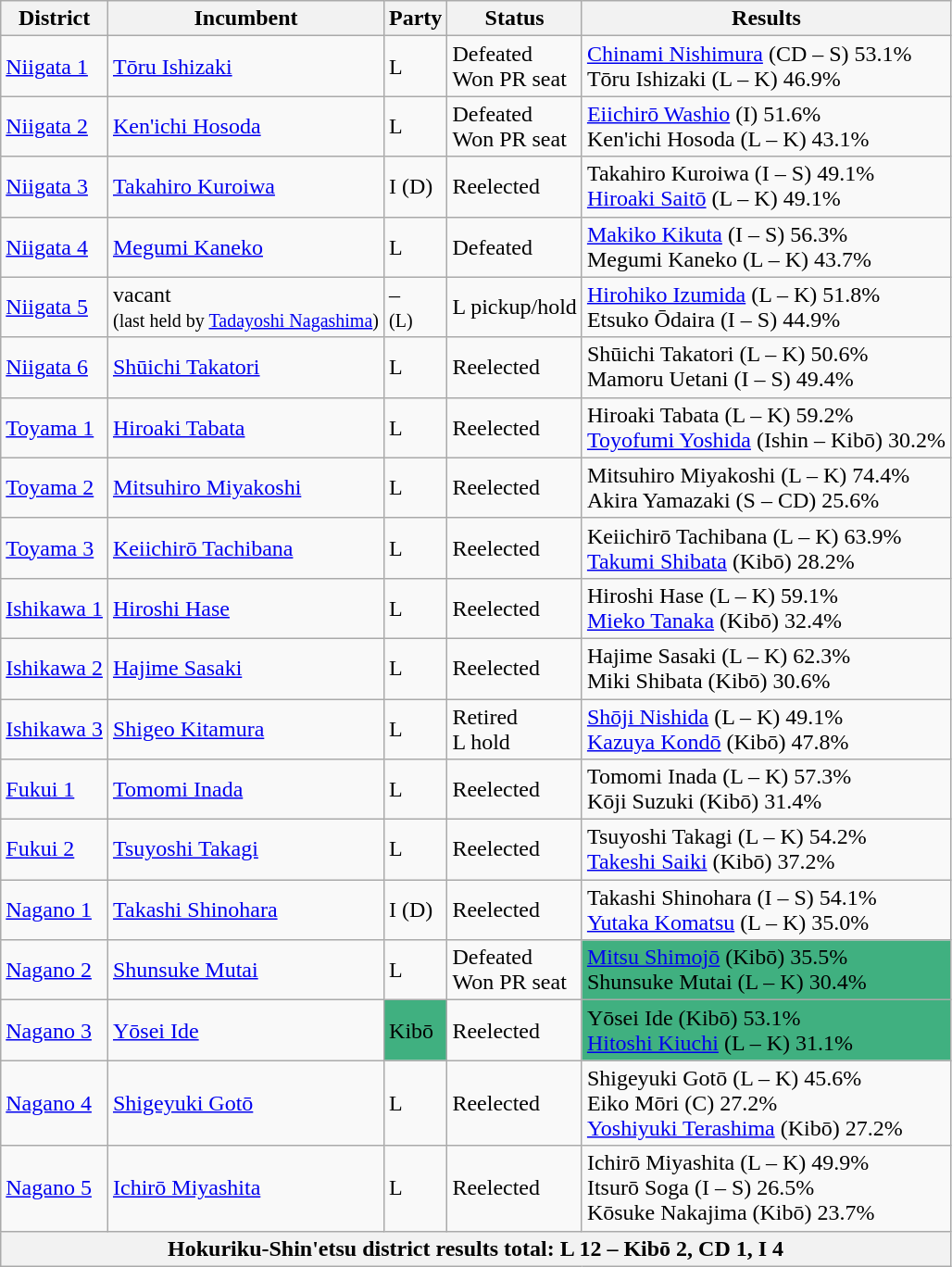<table class="wikitable">
<tr>
<th>District</th>
<th>Incumbent</th>
<th>Party</th>
<th>Status</th>
<th>Results</th>
</tr>
<tr>
<td><a href='#'>Niigata 1</a></td>
<td><a href='#'>Tōru Ishizaki</a></td>
<td>L</td>
<td>Defeated<br>Won PR seat</td>
<td><a href='#'>Chinami Nishimura</a> (CD – S) 53.1%<br>Tōru Ishizaki (L – K) 46.9%</td>
</tr>
<tr>
<td><a href='#'>Niigata 2</a></td>
<td><a href='#'>Ken'ichi Hosoda</a></td>
<td>L</td>
<td>Defeated<br>Won PR seat</td>
<td><a href='#'>Eiichirō Washio</a> (I) 51.6%<br>Ken'ichi Hosoda (L – K) 43.1%</td>
</tr>
<tr>
<td><a href='#'>Niigata 3</a></td>
<td><a href='#'>Takahiro Kuroiwa</a></td>
<td>I (D)</td>
<td>Reelected</td>
<td>Takahiro Kuroiwa (I – S) 49.1%<br><a href='#'>Hiroaki Saitō</a> (L – K) 49.1%</td>
</tr>
<tr>
<td><a href='#'>Niigata 4</a></td>
<td><a href='#'>Megumi Kaneko</a></td>
<td>L</td>
<td>Defeated</td>
<td><a href='#'>Makiko Kikuta</a> (I – S) 56.3%<br>Megumi Kaneko (L – K) 43.7%</td>
</tr>
<tr>
<td><a href='#'>Niigata 5</a></td>
<td>vacant<br><small>(last held by <a href='#'>Tadayoshi Nagashima</a>)</small></td>
<td>–<br><small>(L)</small></td>
<td>L pickup/hold</td>
<td><a href='#'>Hirohiko Izumida</a> (L – K) 51.8%<br>Etsuko Ōdaira (I – S) 44.9%</td>
</tr>
<tr>
<td><a href='#'>Niigata 6</a></td>
<td><a href='#'>Shūichi Takatori</a></td>
<td>L</td>
<td>Reelected</td>
<td>Shūichi Takatori (L – K) 50.6%<br>Mamoru Uetani (I – S) 49.4%</td>
</tr>
<tr>
<td><a href='#'>Toyama 1</a></td>
<td><a href='#'>Hiroaki Tabata</a></td>
<td>L</td>
<td>Reelected</td>
<td>Hiroaki Tabata (L – K) 59.2%<br><a href='#'>Toyofumi Yoshida</a> (Ishin – Kibō) 30.2%</td>
</tr>
<tr>
<td><a href='#'>Toyama 2</a></td>
<td><a href='#'>Mitsuhiro Miyakoshi</a></td>
<td>L</td>
<td>Reelected</td>
<td>Mitsuhiro Miyakoshi (L – K) 74.4%<br>Akira Yamazaki (S – CD) 25.6%</td>
</tr>
<tr>
<td><a href='#'>Toyama 3</a></td>
<td><a href='#'>Keiichirō Tachibana</a></td>
<td>L</td>
<td>Reelected</td>
<td>Keiichirō Tachibana (L – K) 63.9%<br><a href='#'>Takumi Shibata</a> (Kibō) 28.2%</td>
</tr>
<tr>
<td><a href='#'>Ishikawa 1</a></td>
<td><a href='#'>Hiroshi Hase</a></td>
<td>L</td>
<td>Reelected</td>
<td>Hiroshi Hase (L – K) 59.1%<br><a href='#'>Mieko Tanaka</a> (Kibō) 32.4%</td>
</tr>
<tr>
<td><a href='#'>Ishikawa 2</a></td>
<td><a href='#'>Hajime Sasaki</a></td>
<td>L</td>
<td>Reelected</td>
<td>Hajime Sasaki (L – K) 62.3%<br>Miki Shibata (Kibō) 30.6%</td>
</tr>
<tr>
<td><a href='#'>Ishikawa 3</a></td>
<td><a href='#'>Shigeo Kitamura</a></td>
<td>L</td>
<td>Retired<br>L hold</td>
<td><a href='#'>Shōji Nishida</a> (L – K) 49.1%<br><a href='#'>Kazuya Kondō</a> (Kibō) 47.8%</td>
</tr>
<tr>
<td><a href='#'>Fukui 1</a></td>
<td><a href='#'>Tomomi Inada</a></td>
<td>L</td>
<td>Reelected</td>
<td>Tomomi Inada (L – K) 57.3%<br>Kōji Suzuki (Kibō) 31.4%</td>
</tr>
<tr>
<td><a href='#'>Fukui 2</a></td>
<td><a href='#'>Tsuyoshi Takagi</a></td>
<td>L</td>
<td>Reelected</td>
<td>Tsuyoshi Takagi (L – K) 54.2%<br><a href='#'>Takeshi Saiki</a> (Kibō) 37.2%</td>
</tr>
<tr>
<td><a href='#'>Nagano 1</a></td>
<td><a href='#'>Takashi Shinohara</a></td>
<td>I (D)</td>
<td>Reelected</td>
<td>Takashi Shinohara (I – S) 54.1%<br><a href='#'>Yutaka Komatsu</a> (L – K) 35.0%</td>
</tr>
<tr>
<td><a href='#'>Nagano 2</a></td>
<td><a href='#'>Shunsuke Mutai</a></td>
<td>L</td>
<td>Defeated<br>Won PR seat</td>
<td style="background:#40B080"><a href='#'>Mitsu Shimojō</a> (Kibō) 35.5%<br>Shunsuke Mutai (L – K) 30.4%</td>
</tr>
<tr>
<td><a href='#'>Nagano 3</a></td>
<td><a href='#'>Yōsei Ide</a></td>
<td style="background:#40B080">Kibō</td>
<td>Reelected</td>
<td style="background:#40B080">Yōsei Ide (Kibō) 53.1%<br><a href='#'>Hitoshi Kiuchi</a> (L – K) 31.1%</td>
</tr>
<tr>
<td><a href='#'>Nagano 4</a></td>
<td><a href='#'>Shigeyuki Gotō</a></td>
<td>L</td>
<td>Reelected</td>
<td>Shigeyuki Gotō (L – K) 45.6%<br>Eiko Mōri (C) 27.2%<br><a href='#'>Yoshiyuki Terashima</a> (Kibō) 27.2%</td>
</tr>
<tr>
<td><a href='#'>Nagano 5</a></td>
<td><a href='#'>Ichirō Miyashita</a></td>
<td>L</td>
<td>Reelected</td>
<td>Ichirō Miyashita (L – K) 49.9%<br>Itsurō Soga (I – S) 26.5%<br>Kōsuke Nakajima (Kibō) 23.7%</td>
</tr>
<tr>
<th colspan="5">Hokuriku-Shin'etsu district results total: L 12 – Kibō 2, CD 1, I 4</th>
</tr>
</table>
